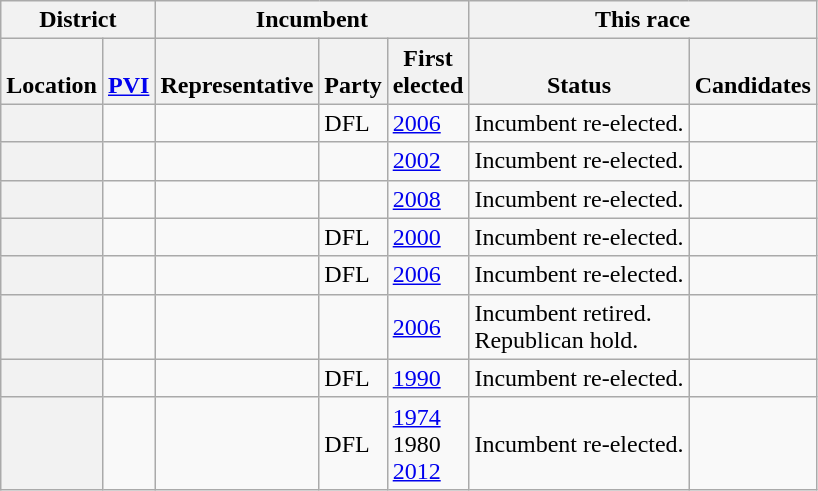<table class="wikitable sortable">
<tr valign=bottom>
<th colspan=2>District</th>
<th colspan=3>Incumbent</th>
<th colspan=2>This race</th>
</tr>
<tr valign=bottom>
<th>Location</th>
<th><a href='#'>PVI</a></th>
<th>Representative</th>
<th>Party</th>
<th>First<br>elected</th>
<th>Status</th>
<th>Candidates</th>
</tr>
<tr>
<th></th>
<td></td>
<td></td>
<td>DFL</td>
<td><a href='#'>2006</a></td>
<td>Incumbent re-elected.</td>
<td nowrap></td>
</tr>
<tr>
<th></th>
<td></td>
<td></td>
<td></td>
<td><a href='#'>2002</a></td>
<td>Incumbent re-elected.</td>
<td nowrap></td>
</tr>
<tr>
<th></th>
<td></td>
<td></td>
<td></td>
<td><a href='#'>2008</a></td>
<td>Incumbent re-elected.</td>
<td nowrap></td>
</tr>
<tr>
<th></th>
<td></td>
<td></td>
<td>DFL</td>
<td><a href='#'>2000</a></td>
<td>Incumbent re-elected.</td>
<td nowrap></td>
</tr>
<tr>
<th></th>
<td></td>
<td></td>
<td>DFL</td>
<td><a href='#'>2006</a></td>
<td>Incumbent re-elected.</td>
<td nowrap></td>
</tr>
<tr>
<th></th>
<td></td>
<td></td>
<td></td>
<td><a href='#'>2006</a></td>
<td>Incumbent retired.<br>Republican hold.</td>
<td nowrap></td>
</tr>
<tr>
<th></th>
<td></td>
<td></td>
<td>DFL</td>
<td><a href='#'>1990</a></td>
<td>Incumbent re-elected.</td>
<td nowrap></td>
</tr>
<tr>
<th></th>
<td></td>
<td></td>
<td>DFL</td>
<td><a href='#'>1974</a><br>1980 <br><a href='#'>2012</a></td>
<td>Incumbent re-elected.</td>
<td nowrap></td>
</tr>
</table>
